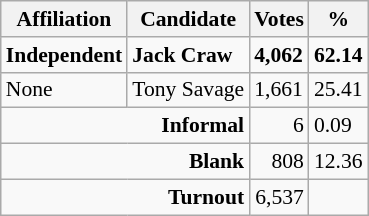<table class="wikitable col3right col4right" style="font-size:90%">
<tr>
<th>Affiliation</th>
<th>Candidate</th>
<th>Votes</th>
<th>%</th>
</tr>
<tr>
<td><strong>Independent</strong></td>
<td><strong>Jack Craw</strong></td>
<td><strong>4,062</strong></td>
<td><strong>62.14</strong></td>
</tr>
<tr>
<td>None</td>
<td>Tony Savage</td>
<td>1,661</td>
<td>25.41</td>
</tr>
<tr>
<td colspan="2" style="text-align:right"><strong>Informal</strong></td>
<td style="text-align:right">6</td>
<td>0.09</td>
</tr>
<tr>
<td colspan="2" style="text-align:right"><strong>Blank</strong></td>
<td style="text-align:right">808</td>
<td>12.36</td>
</tr>
<tr>
<td colspan="2" style="text-align:right"><strong>Turnout</strong></td>
<td style="text-align:right">6,537</td>
<td></td>
</tr>
</table>
